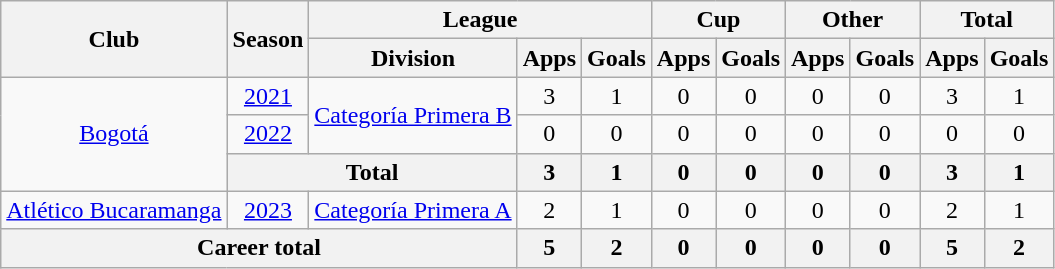<table class=wikitable style=text-align:center>
<tr>
<th rowspan="2">Club</th>
<th rowspan="2">Season</th>
<th colspan="3">League</th>
<th colspan="2">Cup</th>
<th colspan="2">Other</th>
<th colspan="2">Total</th>
</tr>
<tr>
<th>Division</th>
<th>Apps</th>
<th>Goals</th>
<th>Apps</th>
<th>Goals</th>
<th>Apps</th>
<th>Goals</th>
<th>Apps</th>
<th>Goals</th>
</tr>
<tr>
<td rowspan="3"><a href='#'>Bogotá</a></td>
<td><a href='#'>2021</a></td>
<td rowspan="2"><a href='#'>Categoría Primera B</a></td>
<td>3</td>
<td>1</td>
<td>0</td>
<td>0</td>
<td>0</td>
<td>0</td>
<td>3</td>
<td>1</td>
</tr>
<tr>
<td><a href='#'>2022</a></td>
<td>0</td>
<td>0</td>
<td>0</td>
<td>0</td>
<td>0</td>
<td>0</td>
<td>0</td>
<td>0</td>
</tr>
<tr>
<th colspan="2">Total</th>
<th>3</th>
<th>1</th>
<th>0</th>
<th>0</th>
<th>0</th>
<th>0</th>
<th>3</th>
<th>1</th>
</tr>
<tr>
<td><a href='#'>Atlético Bucaramanga</a></td>
<td><a href='#'>2023</a></td>
<td><a href='#'>Categoría Primera A</a></td>
<td>2</td>
<td>1</td>
<td>0</td>
<td>0</td>
<td>0</td>
<td>0</td>
<td>2</td>
<td>1</td>
</tr>
<tr>
<th colspan="3">Career total</th>
<th>5</th>
<th>2</th>
<th>0</th>
<th>0</th>
<th>0</th>
<th>0</th>
<th>5</th>
<th>2</th>
</tr>
</table>
